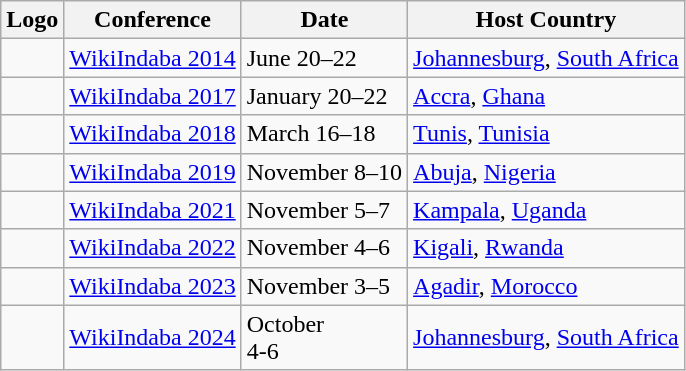<table class="wikitable">
<tr>
<th>Logo</th>
<th>Conference</th>
<th>Date</th>
<th>Host Country</th>
</tr>
<tr>
<td></td>
<td><a href='#'>WikiIndaba 2014</a></td>
<td>June 20–22</td>
<td><a href='#'>Johannesburg</a>, <a href='#'>South Africa</a></td>
</tr>
<tr>
<td></td>
<td><a href='#'>WikiIndaba 2017</a></td>
<td>January 20–22</td>
<td><a href='#'>Accra</a>, <a href='#'>Ghana</a></td>
</tr>
<tr>
<td></td>
<td><a href='#'>WikiIndaba 2018</a></td>
<td>March 16–18</td>
<td><a href='#'>Tunis</a>, <a href='#'>Tunisia</a></td>
</tr>
<tr>
<td></td>
<td><a href='#'>WikiIndaba 2019</a></td>
<td>November 8–10</td>
<td><a href='#'>Abuja</a>, <a href='#'>Nigeria</a></td>
</tr>
<tr>
<td></td>
<td><a href='#'>WikiIndaba 2021</a></td>
<td>November 5–7</td>
<td><a href='#'>Kampala</a>, <a href='#'>Uganda</a></td>
</tr>
<tr>
<td></td>
<td><a href='#'>WikiIndaba 2022</a></td>
<td>November 4–6</td>
<td><a href='#'>Kigali</a>, <a href='#'>Rwanda</a></td>
</tr>
<tr>
<td></td>
<td><a href='#'>WikiIndaba 2023</a></td>
<td>November 3–5</td>
<td><a href='#'>Agadir</a>, <a href='#'>Morocco</a></td>
</tr>
<tr>
<td></td>
<td><a href='#'>WikiIndaba 2024</a></td>
<td>October<br>4-6</td>
<td><a href='#'>Johannesburg</a>, <a href='#'>South Africa</a></td>
</tr>
</table>
